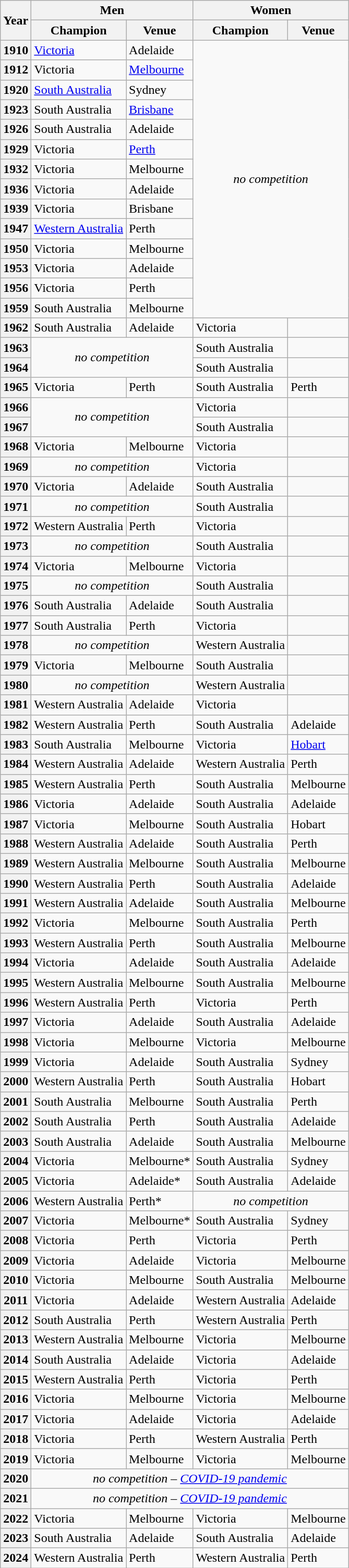<table class=wikitable>
<tr>
<th rowspan=2>Year</th>
<th colspan=2>Men</th>
<th colspan=2>Women</th>
</tr>
<tr>
<th>Champion</th>
<th>Venue</th>
<th>Champion</th>
<th>Venue</th>
</tr>
<tr>
<th>1910</th>
<td><a href='#'>Victoria</a></td>
<td>Adelaide</td>
<td align=center colspan=2 rowspan=14><em>no competition</em></td>
</tr>
<tr>
<th>1912</th>
<td>Victoria</td>
<td><a href='#'>Melbourne</a></td>
</tr>
<tr>
<th>1920</th>
<td><a href='#'>South Australia</a></td>
<td>Sydney</td>
</tr>
<tr>
<th>1923</th>
<td>South Australia</td>
<td><a href='#'>Brisbane</a></td>
</tr>
<tr>
<th>1926</th>
<td>South Australia</td>
<td>Adelaide</td>
</tr>
<tr>
<th>1929</th>
<td>Victoria</td>
<td><a href='#'>Perth</a></td>
</tr>
<tr>
<th>1932</th>
<td>Victoria</td>
<td>Melbourne</td>
</tr>
<tr>
<th>1936</th>
<td>Victoria</td>
<td>Adelaide</td>
</tr>
<tr>
<th>1939</th>
<td>Victoria</td>
<td>Brisbane</td>
</tr>
<tr>
<th>1947</th>
<td><a href='#'>Western Australia</a></td>
<td>Perth</td>
</tr>
<tr>
<th>1950</th>
<td>Victoria</td>
<td>Melbourne</td>
</tr>
<tr>
<th>1953</th>
<td>Victoria</td>
<td>Adelaide</td>
</tr>
<tr>
<th>1956</th>
<td>Victoria</td>
<td>Perth</td>
</tr>
<tr>
<th>1959</th>
<td>South Australia</td>
<td>Melbourne</td>
</tr>
<tr>
<th>1962</th>
<td>South Australia</td>
<td>Adelaide</td>
<td>Victoria</td>
<td></td>
</tr>
<tr>
<th>1963</th>
<td align=center colspan=2 rowspan=2><em>no competition</em></td>
<td>South Australia</td>
<td></td>
</tr>
<tr>
<th>1964</th>
<td>South Australia</td>
<td></td>
</tr>
<tr>
<th>1965</th>
<td>Victoria</td>
<td>Perth</td>
<td>South Australia</td>
<td>Perth</td>
</tr>
<tr>
<th>1966</th>
<td align=center colspan=2 rowspan=2><em>no competition</em></td>
<td>Victoria</td>
<td></td>
</tr>
<tr>
<th>1967</th>
<td>South Australia</td>
<td></td>
</tr>
<tr>
<th>1968</th>
<td>Victoria</td>
<td>Melbourne</td>
<td>Victoria</td>
<td></td>
</tr>
<tr>
<th>1969</th>
<td align=center colspan=2><em>no competition</em></td>
<td>Victoria</td>
<td></td>
</tr>
<tr>
<th>1970</th>
<td>Victoria</td>
<td>Adelaide</td>
<td>South Australia</td>
<td></td>
</tr>
<tr>
<th>1971</th>
<td align=center colspan=2><em>no competition</em></td>
<td>South Australia</td>
<td></td>
</tr>
<tr>
<th>1972</th>
<td>Western Australia</td>
<td>Perth</td>
<td>Victoria</td>
<td></td>
</tr>
<tr>
<th>1973</th>
<td align=center colspan=2><em>no competition</em></td>
<td>South Australia</td>
<td></td>
</tr>
<tr>
<th>1974</th>
<td>Victoria</td>
<td>Melbourne</td>
<td>Victoria</td>
<td></td>
</tr>
<tr>
<th>1975</th>
<td align=center colspan=2><em>no competition</em></td>
<td>South Australia</td>
<td></td>
</tr>
<tr>
<th>1976</th>
<td>South Australia</td>
<td>Adelaide</td>
<td>South Australia</td>
<td></td>
</tr>
<tr>
<th>1977</th>
<td>South Australia</td>
<td>Perth</td>
<td>Victoria</td>
<td></td>
</tr>
<tr>
<th>1978</th>
<td align=center colspan=2><em>no competition</em></td>
<td>Western Australia</td>
<td></td>
</tr>
<tr>
<th>1979</th>
<td>Victoria</td>
<td>Melbourne</td>
<td>South Australia</td>
<td></td>
</tr>
<tr>
<th>1980</th>
<td align=center colspan=2><em>no competition</em></td>
<td>Western Australia</td>
<td></td>
</tr>
<tr>
<th>1981</th>
<td>Western Australia</td>
<td>Adelaide</td>
<td>Victoria</td>
<td></td>
</tr>
<tr>
<th>1982</th>
<td>Western Australia</td>
<td>Perth</td>
<td>South Australia</td>
<td>Adelaide</td>
</tr>
<tr>
<th>1983</th>
<td>South Australia</td>
<td>Melbourne</td>
<td>Victoria</td>
<td><a href='#'>Hobart</a></td>
</tr>
<tr>
<th>1984</th>
<td>Western Australia</td>
<td>Adelaide</td>
<td>Western Australia</td>
<td>Perth</td>
</tr>
<tr>
<th>1985</th>
<td>Western Australia</td>
<td>Perth</td>
<td>South Australia</td>
<td>Melbourne</td>
</tr>
<tr>
<th>1986</th>
<td>Victoria</td>
<td>Adelaide</td>
<td>South Australia</td>
<td>Adelaide</td>
</tr>
<tr>
<th>1987</th>
<td>Victoria</td>
<td>Melbourne</td>
<td>South Australia</td>
<td>Hobart</td>
</tr>
<tr>
<th>1988</th>
<td>Western Australia</td>
<td>Adelaide</td>
<td>South Australia</td>
<td>Perth</td>
</tr>
<tr>
<th>1989</th>
<td>Western Australia</td>
<td>Melbourne</td>
<td>South Australia</td>
<td>Melbourne</td>
</tr>
<tr>
<th>1990</th>
<td>Western Australia</td>
<td>Perth</td>
<td>South Australia</td>
<td>Adelaide</td>
</tr>
<tr>
<th>1991</th>
<td>Western Australia</td>
<td>Adelaide</td>
<td>South Australia</td>
<td>Melbourne</td>
</tr>
<tr>
<th>1992</th>
<td>Victoria</td>
<td>Melbourne</td>
<td>South Australia</td>
<td>Perth</td>
</tr>
<tr>
<th>1993</th>
<td>Western Australia</td>
<td>Perth</td>
<td>South Australia</td>
<td>Melbourne</td>
</tr>
<tr>
<th>1994</th>
<td>Victoria</td>
<td>Adelaide</td>
<td>South Australia</td>
<td>Adelaide</td>
</tr>
<tr>
<th>1995</th>
<td>Western Australia</td>
<td>Melbourne</td>
<td>South Australia</td>
<td>Melbourne</td>
</tr>
<tr>
<th>1996</th>
<td>Western Australia</td>
<td>Perth</td>
<td>Victoria</td>
<td>Perth</td>
</tr>
<tr>
<th>1997</th>
<td>Victoria</td>
<td>Adelaide</td>
<td>South Australia</td>
<td>Adelaide</td>
</tr>
<tr>
<th>1998</th>
<td>Victoria</td>
<td>Melbourne</td>
<td>Victoria</td>
<td>Melbourne</td>
</tr>
<tr>
<th>1999</th>
<td>Victoria</td>
<td>Adelaide</td>
<td>South Australia</td>
<td>Sydney</td>
</tr>
<tr>
<th>2000</th>
<td>Western Australia</td>
<td>Perth</td>
<td>South Australia</td>
<td>Hobart</td>
</tr>
<tr>
<th>2001</th>
<td>South Australia</td>
<td>Melbourne</td>
<td>South Australia</td>
<td>Perth</td>
</tr>
<tr>
<th>2002</th>
<td>South Australia</td>
<td>Perth</td>
<td>South Australia</td>
<td>Adelaide</td>
</tr>
<tr>
<th>2003</th>
<td>South Australia</td>
<td>Adelaide</td>
<td>South Australia</td>
<td>Melbourne</td>
</tr>
<tr>
<th>2004</th>
<td>Victoria</td>
<td>Melbourne*</td>
<td>South Australia</td>
<td>Sydney</td>
</tr>
<tr>
<th>2005</th>
<td>Victoria</td>
<td>Adelaide*</td>
<td>South Australia</td>
<td>Adelaide</td>
</tr>
<tr>
<th>2006</th>
<td>Western Australia</td>
<td>Perth*</td>
<td align=center colspan=2><em>no competition</em></td>
</tr>
<tr>
<th>2007</th>
<td>Victoria</td>
<td>Melbourne*</td>
<td>South Australia</td>
<td>Sydney</td>
</tr>
<tr>
<th>2008</th>
<td>Victoria</td>
<td>Perth</td>
<td>Victoria</td>
<td>Perth</td>
</tr>
<tr>
<th>2009</th>
<td>Victoria</td>
<td>Adelaide</td>
<td>Victoria</td>
<td>Melbourne</td>
</tr>
<tr>
<th>2010</th>
<td>Victoria</td>
<td>Melbourne</td>
<td>South Australia</td>
<td>Melbourne</td>
</tr>
<tr>
<th>2011</th>
<td>Victoria</td>
<td>Adelaide</td>
<td>Western Australia</td>
<td>Adelaide</td>
</tr>
<tr>
<th>2012</th>
<td>South Australia</td>
<td>Perth</td>
<td>Western Australia</td>
<td>Perth</td>
</tr>
<tr>
<th>2013</th>
<td>Western Australia</td>
<td>Melbourne</td>
<td>Victoria</td>
<td>Melbourne</td>
</tr>
<tr>
<th>2014</th>
<td>South Australia</td>
<td>Adelaide</td>
<td>Victoria</td>
<td>Adelaide</td>
</tr>
<tr>
<th>2015</th>
<td>Western Australia</td>
<td>Perth</td>
<td>Victoria</td>
<td>Perth</td>
</tr>
<tr>
<th>2016</th>
<td>Victoria</td>
<td>Melbourne</td>
<td>Victoria</td>
<td>Melbourne</td>
</tr>
<tr>
<th>2017</th>
<td>Victoria</td>
<td>Adelaide</td>
<td>Victoria</td>
<td>Adelaide</td>
</tr>
<tr>
<th>2018</th>
<td>Victoria</td>
<td>Perth</td>
<td>Western Australia</td>
<td>Perth</td>
</tr>
<tr>
<th>2019</th>
<td>Victoria</td>
<td>Melbourne</td>
<td>Victoria</td>
<td>Melbourne</td>
</tr>
<tr>
<th>2020</th>
<td colspan=4 align=center><em>no competition – <a href='#'>COVID-19 pandemic</a></em></td>
</tr>
<tr>
<th>2021</th>
<td colspan=4 align=center><em>no competition – <a href='#'>COVID-19 pandemic</a></em></td>
</tr>
<tr>
<th>2022</th>
<td>Victoria</td>
<td>Melbourne</td>
<td>Victoria</td>
<td>Melbourne</td>
</tr>
<tr>
<th>2023</th>
<td>South Australia</td>
<td>Adelaide</td>
<td>South Australia</td>
<td>Adelaide</td>
</tr>
<tr>
<th>2024</th>
<td>Western Australia</td>
<td>Perth</td>
<td>Western Australia</td>
<td>Perth</td>
</tr>
</table>
